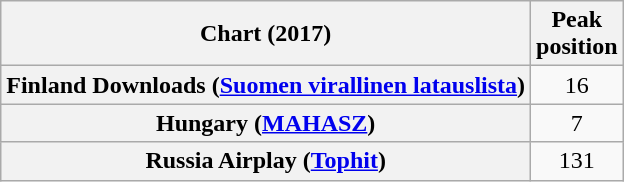<table class="wikitable sortable plainrowheaders" style="text-align:center">
<tr>
<th scope="col">Chart (2017)</th>
<th scope="col">Peak<br> position</th>
</tr>
<tr>
<th scope="row">Finland Downloads (<a href='#'>Suomen virallinen latauslista</a>)</th>
<td align="center">16</td>
</tr>
<tr>
<th scope="row">Hungary (<a href='#'>MAHASZ</a>)</th>
<td align="center">7</td>
</tr>
<tr>
<th scope="row">Russia Airplay (<a href='#'>Tophit</a>)</th>
<td align="center">131</td>
</tr>
</table>
